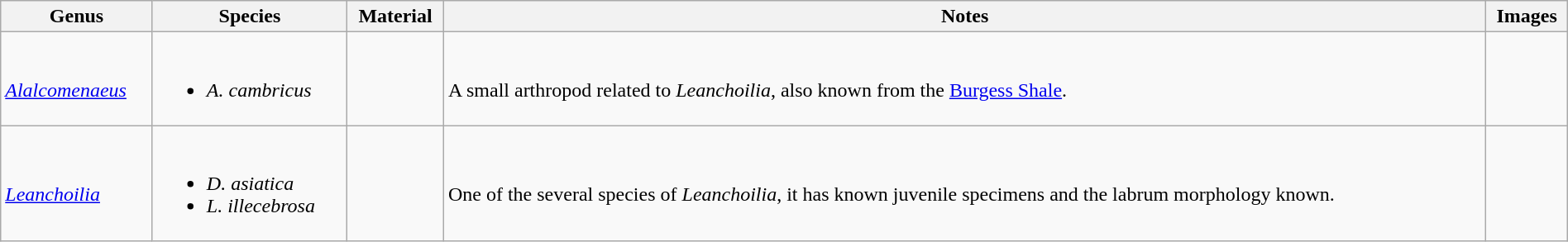<table class="wikitable" style="margin:auto;width:100%;">
<tr>
<th>Genus</th>
<th>Species</th>
<th>Material</th>
<th>Notes</th>
<th>Images</th>
</tr>
<tr>
<td><br><em><a href='#'>Alalcomenaeus</a></em></td>
<td><br><ul><li><em>A. cambricus</em></li></ul></td>
<td></td>
<td><br>A small arthropod related to <em>Leanchoilia</em>, also known from the <a href='#'>Burgess Shale</a>.</td>
<td><br></td>
</tr>
<tr>
<td><br><em><a href='#'>Leanchoilia</a></em></td>
<td><br><ul><li><em>D. asiatica</em></li><li><em>L. illecebrosa</em></li></ul></td>
<td></td>
<td><br>One of the several species of <em>Leanchoilia</em>, it has known juvenile specimens and the labrum morphology known.</td>
<td><br></td>
</tr>
</table>
